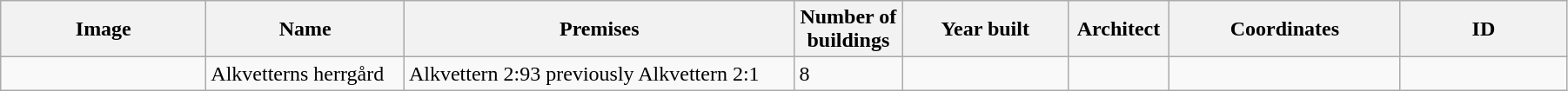<table class="wikitable" width="95%">
<tr>
<th width="150">Image</th>
<th>Name</th>
<th>Premises</th>
<th width="75">Number of<br>buildings</th>
<th width="120">Year built</th>
<th>Architect</th>
<th width="170">Coordinates</th>
<th width="120">ID</th>
</tr>
<tr>
<td></td>
<td>Alkvetterns herrgård</td>
<td>Alkvettern 2:93 previously Alkvettern 2:1</td>
<td>8</td>
<td></td>
<td></td>
<td></td>
<td></td>
</tr>
</table>
